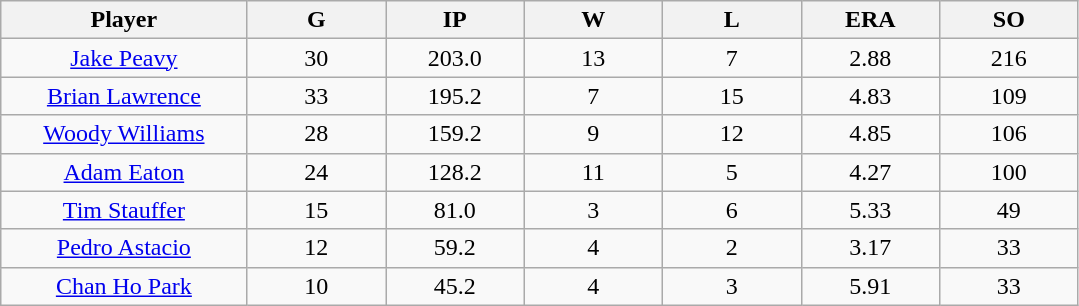<table class="wikitable sortable">
<tr>
<th bgcolor="#DDDDFF" width="16%">Player</th>
<th bgcolor="#DDDDFF" width="9%">G</th>
<th bgcolor="#DDDDFF" width="9%">IP</th>
<th bgcolor="#DDDDFF" width="9%">W</th>
<th bgcolor="#DDDDFF" width="9%">L</th>
<th bgcolor="#DDDDFF" width="9%">ERA</th>
<th bgcolor="#DDDDFF" width="9%">SO</th>
</tr>
<tr align=center>
<td><a href='#'>Jake Peavy</a></td>
<td>30</td>
<td>203.0</td>
<td>13</td>
<td>7</td>
<td>2.88</td>
<td>216</td>
</tr>
<tr align=center>
<td><a href='#'>Brian Lawrence</a></td>
<td>33</td>
<td>195.2</td>
<td>7</td>
<td>15</td>
<td>4.83</td>
<td>109</td>
</tr>
<tr align=center>
<td><a href='#'>Woody Williams</a></td>
<td>28</td>
<td>159.2</td>
<td>9</td>
<td>12</td>
<td>4.85</td>
<td>106</td>
</tr>
<tr align=center>
<td><a href='#'>Adam Eaton</a></td>
<td>24</td>
<td>128.2</td>
<td>11</td>
<td>5</td>
<td>4.27</td>
<td>100</td>
</tr>
<tr align=center>
<td><a href='#'>Tim Stauffer</a></td>
<td>15</td>
<td>81.0</td>
<td>3</td>
<td>6</td>
<td>5.33</td>
<td>49</td>
</tr>
<tr align=center>
<td><a href='#'>Pedro Astacio</a></td>
<td>12</td>
<td>59.2</td>
<td>4</td>
<td>2</td>
<td>3.17</td>
<td>33</td>
</tr>
<tr align=center>
<td><a href='#'>Chan Ho Park</a></td>
<td>10</td>
<td>45.2</td>
<td>4</td>
<td>3</td>
<td>5.91</td>
<td>33</td>
</tr>
</table>
